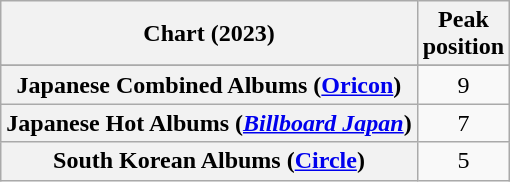<table class="wikitable sortable plainrowheaders" style="text-align:center;">
<tr>
<th scope="col">Chart (2023)</th>
<th scope="col">Peak<br>position</th>
</tr>
<tr>
</tr>
<tr>
<th scope="row">Japanese Combined Albums (<a href='#'>Oricon</a>)</th>
<td>9</td>
</tr>
<tr>
<th scope="row">Japanese Hot Albums (<em><a href='#'>Billboard Japan</a></em>)</th>
<td>7</td>
</tr>
<tr>
<th scope="row">South Korean Albums (<a href='#'>Circle</a>)</th>
<td>5</td>
</tr>
</table>
